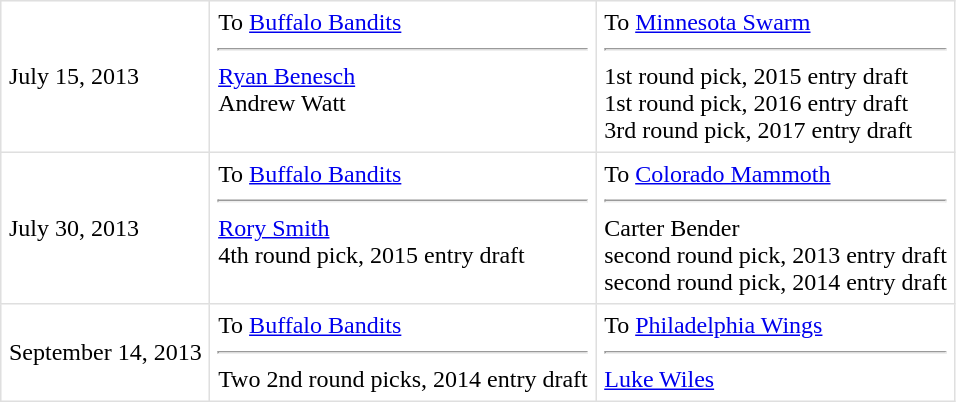<table border=1 style="border-collapse:collapse" bordercolor="#DFDFDF"  cellpadding="5">
<tr>
<td>July 15, 2013</td>
<td valign="top">To <a href='#'>Buffalo Bandits</a><hr><a href='#'>Ryan Benesch</a><br>Andrew Watt</td>
<td valign="top">To <a href='#'>Minnesota Swarm</a><hr>1st round pick, 2015 entry draft<br>1st round pick, 2016 entry draft<br>3rd round pick, 2017 entry draft</td>
</tr>
<tr>
<td>July 30, 2013</td>
<td valign="top">To <a href='#'>Buffalo Bandits</a><hr><a href='#'>Rory Smith</a><br>4th round pick, 2015 entry draft</td>
<td valign="top">To <a href='#'>Colorado Mammoth</a><hr>Carter Bender<br>second round pick, 2013 entry draft<br>second round pick, 2014 entry draft</td>
</tr>
<tr>
<td>September 14, 2013</td>
<td valign="top">To <a href='#'>Buffalo Bandits</a><hr>Two 2nd round picks, 2014 entry draft</td>
<td valign="top">To <a href='#'>Philadelphia Wings</a><hr><a href='#'>Luke Wiles</a></td>
</tr>
</table>
